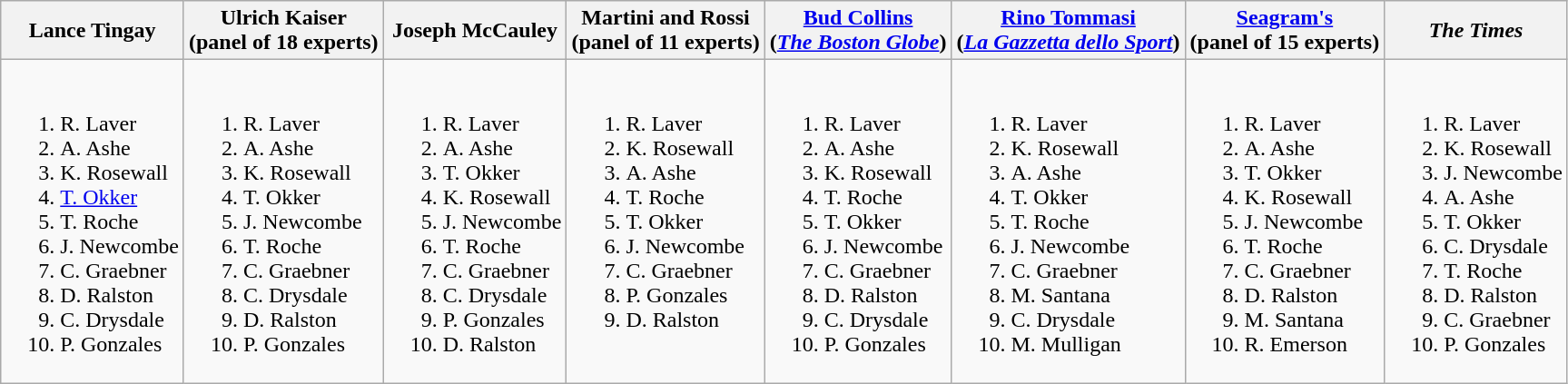<table class="wikitable">
<tr>
<th>Lance Tingay</th>
<th>Ulrich Kaiser<em></em><br>(panel of 18 experts)</th>
<th>Joseph McCauley</th>
<th>Martini and Rossi<br>(panel of 11 experts)</th>
<th><a href='#'>Bud Collins</a><br>(<em><a href='#'>The Boston Globe</a></em>)</th>
<th><a href='#'>Rino Tommasi</a><br>(<em><a href='#'>La Gazzetta dello Sport</a></em>)</th>
<th><a href='#'>Seagram's</a><br>(panel of 15 experts)</th>
<th><em>The Times</em></th>
</tr>
<tr style="vertical-align: top;">
<td style="white-space: nowrap;"><br><ol><li> R. Laver</li><li> A. Ashe</li><li> K. Rosewall</li><li> <a href='#'>T. Okker</a></li><li> T. Roche</li><li> J. Newcombe</li><li> C. Graebner</li><li> D. Ralston</li><li> C. Drysdale</li><li> P. Gonzales</li></ol></td>
<td style="white-space: nowrap;"><br><ol><li> R. Laver</li><li> A. Ashe</li><li> K. Rosewall</li><li> T. Okker</li><li> J. Newcombe</li><li> T. Roche</li><li> C. Graebner</li><li> C. Drysdale</li><li> D. Ralston</li><li> P. Gonzales</li></ol></td>
<td style="white-space: nowrap;"><br><ol><li> R. Laver</li><li> A. Ashe</li><li> T. Okker</li><li> K. Rosewall</li><li> J. Newcombe</li><li> T. Roche</li><li> C. Graebner</li><li> C. Drysdale</li><li> P. Gonzales</li><li> D. Ralston</li></ol></td>
<td style="white-space: nowrap;"><br><ol><li> R. Laver</li><li> K. Rosewall</li><li> A. Ashe</li><li> T. Roche</li><li> T. Okker</li><li> J. Newcombe</li><li> C. Graebner</li><li> P. Gonzales</li><li> D. Ralston</li></ol></td>
<td style="white-space: nowrap;"><br><ol><li> R. Laver</li><li> A. Ashe</li><li> K. Rosewall</li><li> T. Roche</li><li> T. Okker</li><li> J. Newcombe</li><li> C. Graebner</li><li> D. Ralston</li><li> C. Drysdale</li><li> P. Gonzales</li></ol></td>
<td style="white-space: nowrap;"><br><ol><li> R. Laver</li><li> K. Rosewall</li><li> A. Ashe</li><li> T. Okker</li><li> T. Roche</li><li> J. Newcombe</li><li> C. Graebner</li><li> M. Santana</li><li> C. Drysdale</li><li> M. Mulligan</li></ol></td>
<td style="white-space: nowrap;"><br><ol><li> R. Laver</li><li> A. Ashe</li><li> T. Okker</li><li> K. Rosewall</li><li> J. Newcombe</li><li> T. Roche</li><li> C. Graebner</li><li> D. Ralston</li><li> M. Santana</li><li> R. Emerson</li></ol></td>
<td style="white-space: nowrap;"><br><ol><li> R. Laver</li><li> K. Rosewall</li><li> J. Newcombe</li><li> A. Ashe</li><li> T. Okker</li><li> C. Drysdale</li><li> T. Roche</li><li> D. Ralston</li><li> C. Graebner</li><li> P. Gonzales</li></ol></td>
</tr>
</table>
